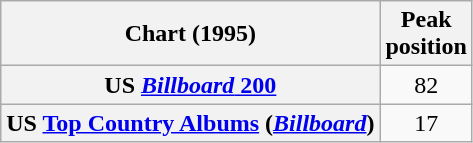<table class="wikitable sortable plainrowheaders" style="text-align:center">
<tr>
<th scope="col">Chart (1995)</th>
<th scope="col">Peak<br> position</th>
</tr>
<tr>
<th scope="row">US <a href='#'><em>Billboard</em> 200</a></th>
<td>82</td>
</tr>
<tr>
<th scope="row">US <a href='#'>Top Country Albums</a> (<em><a href='#'>Billboard</a></em>)</th>
<td>17</td>
</tr>
</table>
